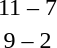<table style="text-align:center">
<tr>
<th width=200></th>
<th width=100></th>
<th width=200></th>
</tr>
<tr>
<td align=right><strong></strong></td>
<td>11 – 7</td>
<td align=left></td>
</tr>
<tr>
<td align=right><strong></strong></td>
<td>9 – 2</td>
<td align=left></td>
</tr>
</table>
